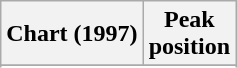<table class="wikitable sortable plainrowheaders" style="text-align:center">
<tr>
<th scope="col">Chart (1997)</th>
<th scope="col">Peak<br>position</th>
</tr>
<tr>
</tr>
<tr>
</tr>
<tr>
</tr>
<tr>
</tr>
<tr>
</tr>
<tr>
</tr>
<tr>
</tr>
<tr>
</tr>
</table>
